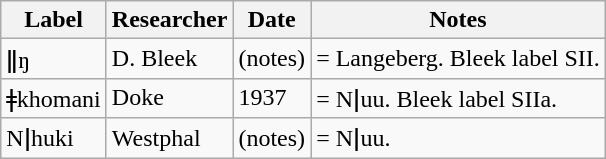<table class=wikitable>
<tr>
<th>Label</th>
<th>Researcher</th>
<th>Date</th>
<th>Notes</th>
</tr>
<tr>
<td>ǁŋ</td>
<td>D. Bleek</td>
<td>(notes)</td>
<td>= Langeberg. Bleek label SII.</td>
</tr>
<tr>
<td>ǂkhomani</td>
<td>Doke</td>
<td>1937</td>
<td>= Nǀuu. Bleek label SIIa.</td>
</tr>
<tr>
<td>Nǀhuki</td>
<td>Westphal</td>
<td>(notes)</td>
<td>= Nǀuu.</td>
</tr>
</table>
